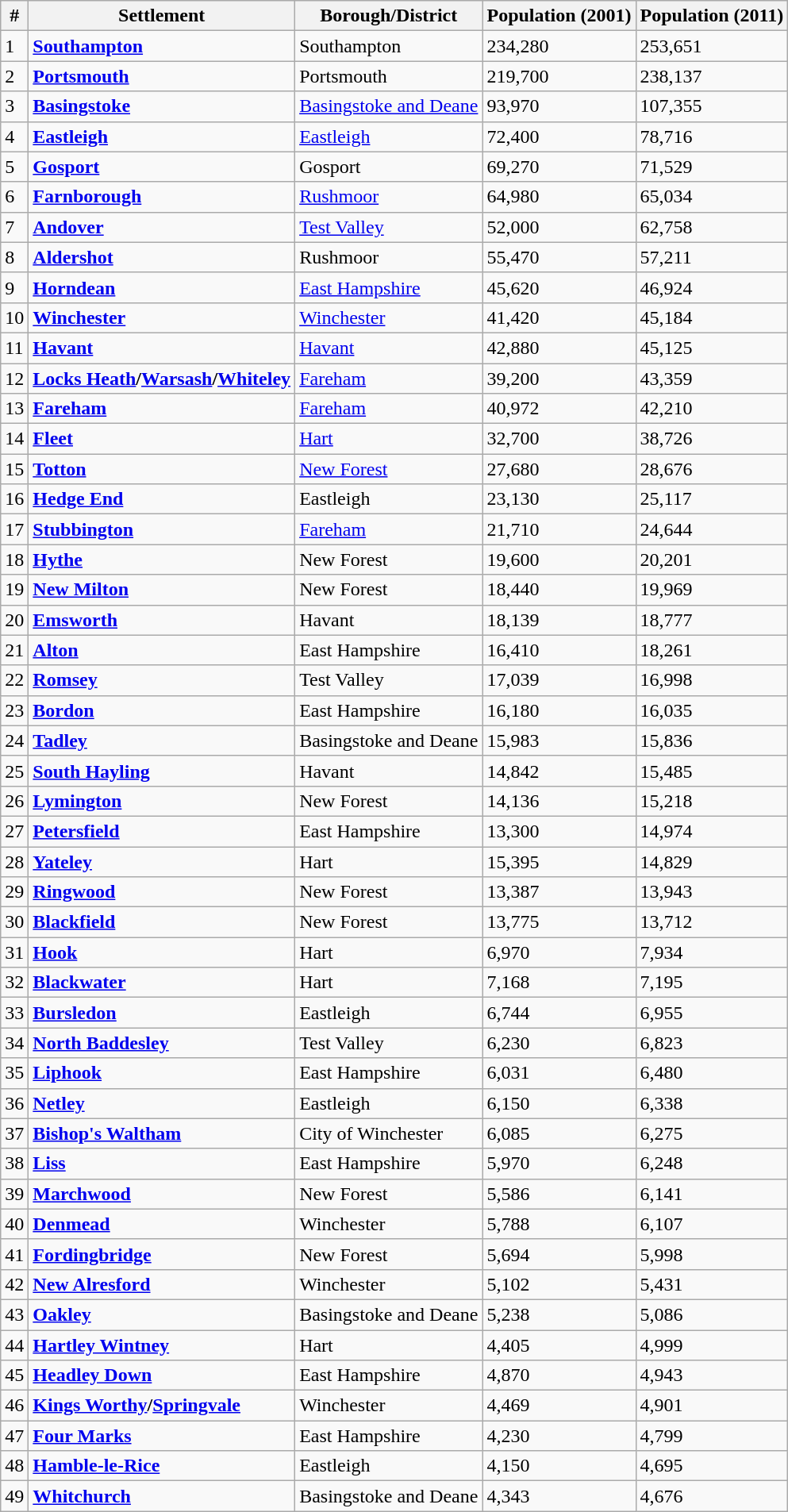<table class="wikitable sortable">
<tr>
<th>#</th>
<th>Settlement</th>
<th>Borough/District</th>
<th>Population (2001)</th>
<th><strong>Population (2011)</strong></th>
</tr>
<tr>
<td>1</td>
<td><strong><a href='#'>Southampton</a></strong></td>
<td>Southampton</td>
<td>234,280</td>
<td>253,651</td>
</tr>
<tr>
<td>2</td>
<td><strong><a href='#'>Portsmouth</a></strong></td>
<td>Portsmouth</td>
<td>219,700</td>
<td>238,137</td>
</tr>
<tr>
<td>3</td>
<td><strong><a href='#'>Basingstoke</a></strong></td>
<td><a href='#'>Basingstoke and Deane</a></td>
<td>93,970</td>
<td>107,355</td>
</tr>
<tr>
<td>4</td>
<td><strong><a href='#'>Eastleigh</a></strong></td>
<td><a href='#'>Eastleigh</a></td>
<td>72,400</td>
<td>78,716</td>
</tr>
<tr>
<td>5</td>
<td><strong><a href='#'>Gosport</a></strong></td>
<td>Gosport</td>
<td>69,270</td>
<td>71,529</td>
</tr>
<tr>
<td>6</td>
<td><strong><a href='#'>Farnborough</a></strong></td>
<td><a href='#'>Rushmoor</a></td>
<td>64,980</td>
<td>65,034</td>
</tr>
<tr>
<td>7</td>
<td><strong><a href='#'>Andover</a></strong></td>
<td><a href='#'>Test Valley</a></td>
<td>52,000</td>
<td>62,758</td>
</tr>
<tr>
<td>8</td>
<td><strong><a href='#'>Aldershot</a></strong></td>
<td>Rushmoor</td>
<td>55,470</td>
<td>57,211</td>
</tr>
<tr>
<td>9</td>
<td><strong><a href='#'>Horndean</a></strong></td>
<td><a href='#'>East Hampshire</a></td>
<td>45,620</td>
<td>46,924</td>
</tr>
<tr>
<td>10</td>
<td><strong><a href='#'>Winchester</a></strong></td>
<td><a href='#'>Winchester</a></td>
<td>41,420</td>
<td>45,184</td>
</tr>
<tr>
<td>11</td>
<td><strong><a href='#'>Havant</a></strong></td>
<td><a href='#'>Havant</a></td>
<td>42,880</td>
<td>45,125</td>
</tr>
<tr>
<td>12</td>
<td><strong><a href='#'>Locks Heath</a>/<a href='#'>Warsash</a>/<a href='#'>Whiteley</a></strong></td>
<td><a href='#'>Fareham</a></td>
<td>39,200</td>
<td>43,359</td>
</tr>
<tr>
<td>13</td>
<td><strong><a href='#'>Fareham</a></strong></td>
<td><a href='#'>Fareham</a></td>
<td>40,972</td>
<td>42,210</td>
</tr>
<tr>
<td>14</td>
<td><strong><a href='#'>Fleet</a></strong></td>
<td><a href='#'>Hart</a></td>
<td>32,700</td>
<td>38,726</td>
</tr>
<tr>
<td>15</td>
<td><strong><a href='#'>Totton</a></strong></td>
<td><a href='#'>New Forest</a></td>
<td>27,680</td>
<td>28,676</td>
</tr>
<tr>
<td>16</td>
<td><strong><a href='#'>Hedge End</a></strong></td>
<td>Eastleigh</td>
<td>23,130</td>
<td>25,117</td>
</tr>
<tr>
<td>17</td>
<td><strong><a href='#'>Stubbington</a></strong></td>
<td><a href='#'>Fareham</a></td>
<td>21,710</td>
<td>24,644</td>
</tr>
<tr>
<td>18</td>
<td><strong><a href='#'>Hythe</a></strong></td>
<td>New Forest</td>
<td>19,600</td>
<td>20,201</td>
</tr>
<tr>
<td>19</td>
<td><strong><a href='#'>New Milton</a></strong></td>
<td>New Forest</td>
<td>18,440</td>
<td>19,969</td>
</tr>
<tr>
<td>20</td>
<td><strong><a href='#'>Emsworth</a></strong></td>
<td>Havant</td>
<td>18,139</td>
<td>18,777</td>
</tr>
<tr>
<td>21</td>
<td><strong><a href='#'>Alton</a></strong></td>
<td>East Hampshire</td>
<td>16,410</td>
<td>18,261</td>
</tr>
<tr>
<td>22</td>
<td><strong><a href='#'>Romsey</a></strong></td>
<td>Test Valley</td>
<td>17,039</td>
<td>16,998</td>
</tr>
<tr>
<td>23</td>
<td><strong><a href='#'>Bordon</a></strong></td>
<td>East Hampshire</td>
<td>16,180</td>
<td>16,035</td>
</tr>
<tr>
<td>24</td>
<td><strong><a href='#'>Tadley</a></strong></td>
<td>Basingstoke and Deane</td>
<td>15,983</td>
<td>15,836</td>
</tr>
<tr>
<td>25</td>
<td><strong><a href='#'>South Hayling</a></strong></td>
<td>Havant</td>
<td>14,842</td>
<td>15,485</td>
</tr>
<tr>
<td>26</td>
<td><strong><a href='#'>Lymington</a></strong></td>
<td>New Forest</td>
<td>14,136</td>
<td>15,218</td>
</tr>
<tr>
<td>27</td>
<td><strong><a href='#'>Petersfield</a></strong></td>
<td>East Hampshire</td>
<td>13,300</td>
<td>14,974</td>
</tr>
<tr>
<td>28</td>
<td><strong><a href='#'>Yateley</a></strong></td>
<td>Hart</td>
<td>15,395</td>
<td>14,829</td>
</tr>
<tr>
<td>29</td>
<td><strong><a href='#'>Ringwood</a></strong></td>
<td>New Forest</td>
<td>13,387</td>
<td>13,943</td>
</tr>
<tr>
<td>30</td>
<td><strong><a href='#'>Blackfield</a></strong></td>
<td>New Forest</td>
<td>13,775</td>
<td>13,712</td>
</tr>
<tr>
<td>31</td>
<td><strong><a href='#'>Hook</a></strong></td>
<td>Hart</td>
<td>6,970</td>
<td>7,934</td>
</tr>
<tr>
<td>32</td>
<td><strong><a href='#'>Blackwater</a></strong></td>
<td>Hart</td>
<td>7,168</td>
<td>7,195</td>
</tr>
<tr>
<td>33</td>
<td><strong><a href='#'>Bursledon</a></strong></td>
<td>Eastleigh</td>
<td>6,744</td>
<td>6,955</td>
</tr>
<tr>
<td>34</td>
<td><strong><a href='#'>North Baddesley</a></strong></td>
<td>Test Valley</td>
<td>6,230</td>
<td>6,823</td>
</tr>
<tr>
<td>35</td>
<td><strong><a href='#'>Liphook</a></strong></td>
<td>East Hampshire</td>
<td>6,031</td>
<td>6,480</td>
</tr>
<tr>
<td>36</td>
<td><strong><a href='#'>Netley</a></strong></td>
<td>Eastleigh</td>
<td>6,150</td>
<td>6,338</td>
</tr>
<tr>
<td>37</td>
<td><strong><a href='#'>Bishop's Waltham</a></strong></td>
<td>City of Winchester</td>
<td>6,085</td>
<td>6,275</td>
</tr>
<tr>
<td>38</td>
<td><strong><a href='#'>Liss</a></strong></td>
<td>East Hampshire</td>
<td>5,970</td>
<td>6,248</td>
</tr>
<tr>
<td>39</td>
<td><strong><a href='#'>Marchwood</a></strong></td>
<td>New Forest</td>
<td>5,586</td>
<td>6,141</td>
</tr>
<tr>
<td>40</td>
<td><strong><a href='#'>Denmead</a></strong></td>
<td>Winchester</td>
<td>5,788</td>
<td>6,107</td>
</tr>
<tr>
<td>41</td>
<td><strong><a href='#'>Fordingbridge</a></strong></td>
<td>New Forest</td>
<td>5,694</td>
<td>5,998</td>
</tr>
<tr>
<td>42</td>
<td><strong><a href='#'>New Alresford</a></strong></td>
<td>Winchester</td>
<td>5,102</td>
<td>5,431</td>
</tr>
<tr>
<td>43</td>
<td><strong><a href='#'>Oakley</a></strong></td>
<td>Basingstoke and Deane</td>
<td>5,238</td>
<td>5,086</td>
</tr>
<tr>
<td>44</td>
<td><strong><a href='#'>Hartley Wintney</a></strong></td>
<td>Hart</td>
<td>4,405</td>
<td>4,999</td>
</tr>
<tr>
<td>45</td>
<td><strong><a href='#'>Headley Down</a></strong></td>
<td>East Hampshire</td>
<td>4,870</td>
<td>4,943</td>
</tr>
<tr>
<td>46</td>
<td><strong><a href='#'>Kings Worthy</a>/<a href='#'>Springvale</a></strong></td>
<td>Winchester</td>
<td>4,469</td>
<td>4,901</td>
</tr>
<tr>
<td>47</td>
<td><strong><a href='#'>Four Marks</a></strong></td>
<td>East Hampshire</td>
<td>4,230</td>
<td>4,799</td>
</tr>
<tr>
<td>48</td>
<td><strong><a href='#'>Hamble-le-Rice</a></strong></td>
<td>Eastleigh</td>
<td>4,150</td>
<td>4,695</td>
</tr>
<tr>
<td>49</td>
<td><strong><a href='#'>Whitchurch</a></strong></td>
<td>Basingstoke and Deane</td>
<td>4,343</td>
<td>4,676</td>
</tr>
</table>
